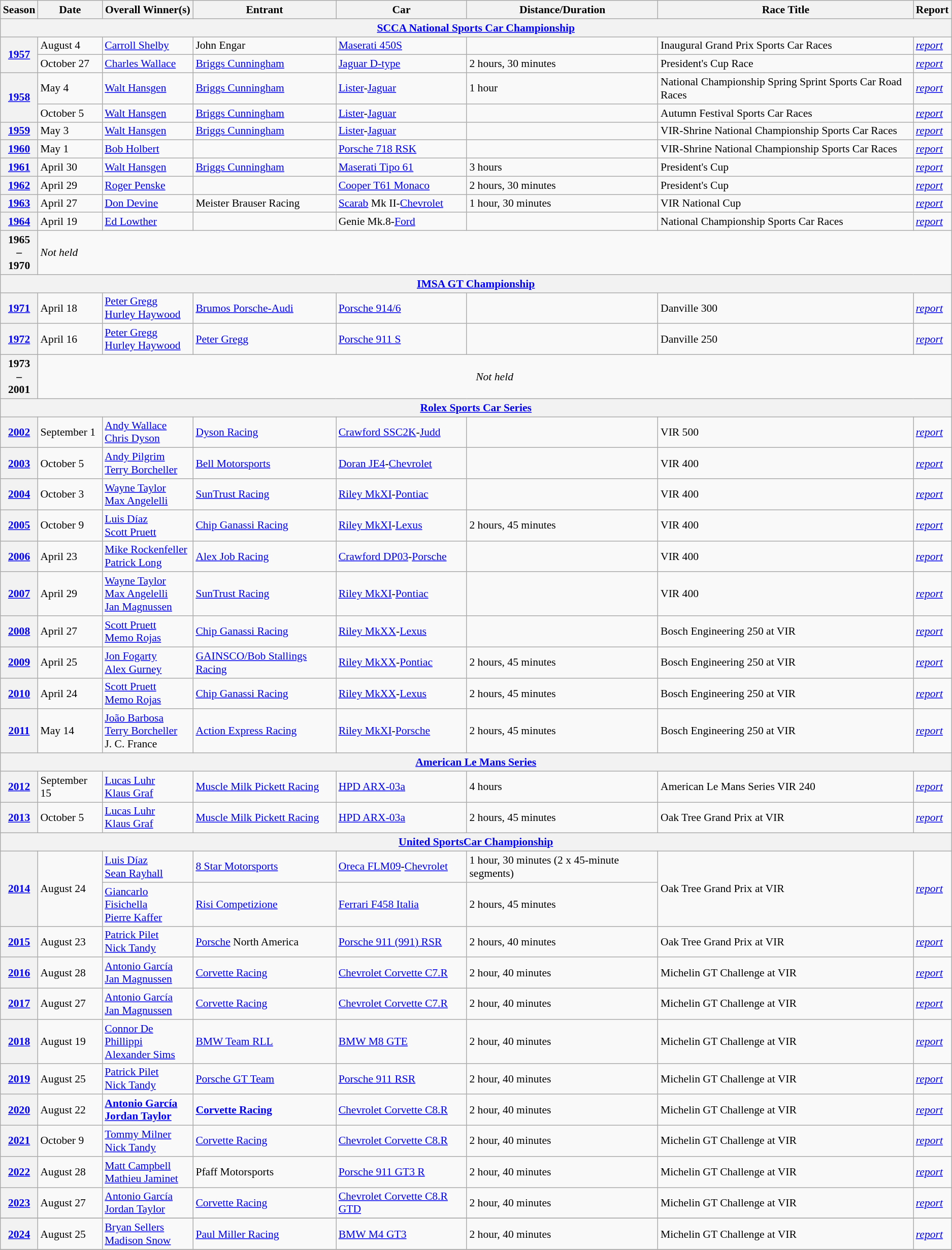<table class="wikitable" style="font-size: 90%;">
<tr>
<th>Season</th>
<th>Date</th>
<th>Overall Winner(s)</th>
<th>Entrant</th>
<th>Car</th>
<th>Distance/Duration</th>
<th>Race Title</th>
<th>Report</th>
</tr>
<tr>
<th colspan=8><a href='#'>SCCA National Sports Car Championship</a></th>
</tr>
<tr>
<th rowspan=2><a href='#'>1957</a></th>
<td>August 4</td>
<td> <a href='#'>Carroll Shelby</a></td>
<td> John Engar</td>
<td><a href='#'>Maserati 450S</a></td>
<td></td>
<td>Inaugural Grand Prix Sports Car Races</td>
<td><em><a href='#'>report</a></em></td>
</tr>
<tr>
<td>October 27</td>
<td> <a href='#'>Charles Wallace</a></td>
<td> <a href='#'>Briggs Cunningham</a></td>
<td><a href='#'>Jaguar D-type</a></td>
<td>2 hours, 30 minutes</td>
<td>President's Cup Race</td>
<td><em><a href='#'>report</a></em></td>
</tr>
<tr>
<th rowspan=2><a href='#'>1958</a></th>
<td>May 4</td>
<td> <a href='#'>Walt Hansgen</a></td>
<td> <a href='#'>Briggs Cunningham</a></td>
<td><a href='#'>Lister</a>-<a href='#'>Jaguar</a></td>
<td>1 hour</td>
<td>National Championship Spring Sprint Sports Car Road Races</td>
<td><em><a href='#'>report</a></em></td>
</tr>
<tr>
<td>October 5</td>
<td> <a href='#'>Walt Hansgen</a></td>
<td> <a href='#'>Briggs Cunningham</a></td>
<td><a href='#'>Lister</a>-<a href='#'>Jaguar</a></td>
<td></td>
<td>Autumn Festival Sports Car Races</td>
<td><em><a href='#'>report</a></em></td>
</tr>
<tr>
<th><a href='#'>1959</a></th>
<td>May 3</td>
<td> <a href='#'>Walt Hansgen</a></td>
<td> <a href='#'>Briggs Cunningham</a></td>
<td><a href='#'>Lister</a>-<a href='#'>Jaguar</a></td>
<td></td>
<td>VIR-Shrine National Championship Sports Car Races</td>
<td><em><a href='#'>report</a></em></td>
</tr>
<tr>
<th><a href='#'>1960</a></th>
<td>May 1</td>
<td> <a href='#'>Bob Holbert</a></td>
<td></td>
<td><a href='#'>Porsche 718 RSK</a></td>
<td></td>
<td>VIR-Shrine National Championship Sports Car Races</td>
<td><em><a href='#'>report</a></em></td>
</tr>
<tr>
<th><a href='#'>1961</a></th>
<td>April 30</td>
<td> <a href='#'>Walt Hansgen</a></td>
<td> <a href='#'>Briggs Cunningham</a></td>
<td><a href='#'>Maserati Tipo 61</a></td>
<td>3 hours</td>
<td>President's Cup</td>
<td><em><a href='#'>report</a></em></td>
</tr>
<tr>
<th><a href='#'>1962</a></th>
<td>April 29</td>
<td> <a href='#'>Roger Penske</a></td>
<td></td>
<td><a href='#'>Cooper T61 Monaco</a></td>
<td>2 hours, 30 minutes</td>
<td>President's Cup</td>
<td><em><a href='#'>report</a></em></td>
</tr>
<tr>
<th><a href='#'>1963</a></th>
<td>April 27</td>
<td> <a href='#'>Don Devine</a></td>
<td> Meister Brauser Racing</td>
<td><a href='#'>Scarab</a> Mk II-<a href='#'>Chevrolet</a></td>
<td>1 hour, 30 minutes</td>
<td>VIR National Cup</td>
<td><em><a href='#'>report</a></em></td>
</tr>
<tr>
<th><a href='#'>1964</a></th>
<td>April 19</td>
<td> <a href='#'>Ed Lowther</a></td>
<td></td>
<td>Genie Mk.8-<a href='#'>Ford</a></td>
<td></td>
<td>National Championship Sports Car Races</td>
<td><em><a href='#'>report</a></em></td>
</tr>
<tr>
<th>1965<br>–<br>1970</th>
<td colspan=8 align=center:><em>Not held</em></td>
</tr>
<tr>
<th colspan=8><a href='#'>IMSA GT Championship</a></th>
</tr>
<tr>
<th><a href='#'>1971</a></th>
<td>April 18</td>
<td> <a href='#'>Peter Gregg</a><br> <a href='#'>Hurley Haywood</a></td>
<td> <a href='#'>Brumos Porsche-Audi</a></td>
<td><a href='#'>Porsche 914/6</a></td>
<td></td>
<td>Danville 300</td>
<td><em><a href='#'>report</a></em></td>
</tr>
<tr>
<th><a href='#'>1972</a></th>
<td>April 16</td>
<td> <a href='#'>Peter Gregg</a><br> <a href='#'>Hurley Haywood</a></td>
<td> <a href='#'>Peter Gregg</a></td>
<td><a href='#'>Porsche 911 S</a></td>
<td></td>
<td>Danville 250</td>
<td><em><a href='#'>report</a></em></td>
</tr>
<tr>
<th>1973<br>–<br>2001</th>
<td colspan=11 align=center><em>Not held</em></td>
</tr>
<tr>
<th colspan=8><a href='#'>Rolex Sports Car Series</a></th>
</tr>
<tr>
<th><a href='#'>2002</a></th>
<td>September 1</td>
<td> <a href='#'>Andy Wallace</a><br> <a href='#'>Chris Dyson</a></td>
<td> <a href='#'>Dyson Racing</a></td>
<td><a href='#'>Crawford SSC2K</a>-<a href='#'>Judd</a></td>
<td></td>
<td>VIR 500</td>
<td><em><a href='#'>report</a></em></td>
</tr>
<tr>
<th><a href='#'>2003</a></th>
<td>October 5</td>
<td> <a href='#'>Andy Pilgrim</a><br> <a href='#'>Terry Borcheller</a></td>
<td> <a href='#'>Bell Motorsports</a></td>
<td><a href='#'>Doran JE4</a>-<a href='#'>Chevrolet</a></td>
<td></td>
<td>VIR 400</td>
<td><em><a href='#'>report</a></em></td>
</tr>
<tr>
<th><a href='#'>2004</a></th>
<td>October 3</td>
<td> <a href='#'>Wayne Taylor</a><br> <a href='#'>Max Angelelli</a></td>
<td> <a href='#'>SunTrust Racing</a></td>
<td><a href='#'>Riley MkXI</a>-<a href='#'>Pontiac</a></td>
<td></td>
<td>VIR 400</td>
<td><em><a href='#'>report</a></em></td>
</tr>
<tr>
<th><a href='#'>2005</a></th>
<td>October 9</td>
<td> <a href='#'>Luis Díaz</a><br> <a href='#'>Scott Pruett</a></td>
<td> <a href='#'>Chip Ganassi Racing</a></td>
<td><a href='#'>Riley MkXI</a>-<a href='#'>Lexus</a></td>
<td>2 hours, 45 minutes</td>
<td>VIR 400</td>
<td><em><a href='#'>report</a></em></td>
</tr>
<tr>
<th><a href='#'>2006</a></th>
<td>April 23</td>
<td> <a href='#'>Mike Rockenfeller</a><br> <a href='#'>Patrick Long</a></td>
<td> <a href='#'>Alex Job Racing</a></td>
<td><a href='#'>Crawford DP03</a>-<a href='#'>Porsche</a></td>
<td></td>
<td>VIR 400</td>
<td><em><a href='#'>report</a></em></td>
</tr>
<tr>
<th><a href='#'>2007</a></th>
<td>April 29</td>
<td> <a href='#'>Wayne Taylor</a><br> <a href='#'>Max Angelelli</a><br> <a href='#'>Jan Magnussen</a></td>
<td> <a href='#'>SunTrust Racing</a></td>
<td><a href='#'>Riley MkXI</a>-<a href='#'>Pontiac</a></td>
<td></td>
<td>VIR 400</td>
<td><em><a href='#'>report</a></em></td>
</tr>
<tr>
<th><a href='#'>2008</a></th>
<td>April 27</td>
<td> <a href='#'>Scott Pruett</a><br> <a href='#'>Memo Rojas</a></td>
<td> <a href='#'>Chip Ganassi Racing</a></td>
<td><a href='#'>Riley MkXX</a>-<a href='#'>Lexus</a></td>
<td></td>
<td>Bosch Engineering 250 at VIR</td>
<td><em><a href='#'>report</a></em></td>
</tr>
<tr>
<th><a href='#'>2009</a></th>
<td>April 25</td>
<td> <a href='#'>Jon Fogarty</a><br> <a href='#'>Alex Gurney</a></td>
<td> <a href='#'>GAINSCO/Bob Stallings Racing</a></td>
<td><a href='#'>Riley MkXX</a>-<a href='#'>Pontiac</a></td>
<td>2 hours, 45 minutes</td>
<td>Bosch Engineering 250 at VIR</td>
<td><em><a href='#'>report</a></em></td>
</tr>
<tr>
<th><a href='#'>2010</a></th>
<td>April 24</td>
<td> <a href='#'>Scott Pruett</a><br> <a href='#'>Memo Rojas</a></td>
<td> <a href='#'>Chip Ganassi Racing</a></td>
<td><a href='#'>Riley MkXX</a>-<a href='#'>Lexus</a></td>
<td>2 hours, 45 minutes</td>
<td>Bosch Engineering 250 at VIR</td>
<td><em><a href='#'>report</a></em></td>
</tr>
<tr>
<th><a href='#'>2011</a></th>
<td>May 14</td>
<td> <a href='#'>João Barbosa</a><br> <a href='#'>Terry Borcheller</a><br> J. C. France</td>
<td> <a href='#'>Action Express Racing</a></td>
<td><a href='#'>Riley MkXI</a>-<a href='#'>Porsche</a></td>
<td>2 hours, 45 minutes</td>
<td>Bosch Engineering 250 at VIR</td>
<td><em><a href='#'>report</a></em></td>
</tr>
<tr>
<th colspan=8><a href='#'>American Le Mans Series</a></th>
</tr>
<tr>
<th><a href='#'>2012</a></th>
<td>September 15</td>
<td> <a href='#'>Lucas Luhr</a><br> <a href='#'>Klaus Graf</a></td>
<td> <a href='#'>Muscle Milk Pickett Racing</a></td>
<td><a href='#'>HPD ARX-03a</a></td>
<td>4 hours</td>
<td>American Le Mans Series VIR 240</td>
<td><em><a href='#'>report</a></em></td>
</tr>
<tr>
<th><a href='#'>2013</a></th>
<td>October 5</td>
<td> <a href='#'>Lucas Luhr</a><br> <a href='#'>Klaus Graf</a></td>
<td> <a href='#'>Muscle Milk Pickett Racing</a></td>
<td><a href='#'>HPD ARX-03a</a></td>
<td>2 hours, 45 minutes</td>
<td>Oak Tree Grand Prix at VIR</td>
<td><em><a href='#'>report</a></em></td>
</tr>
<tr>
<th colspan=9><a href='#'>United SportsCar Championship</a></th>
</tr>
<tr>
<th rowspan="2"><a href='#'>2014</a></th>
<td rowspan="2">August 24</td>
<td> <a href='#'>Luis Díaz</a><br> <a href='#'>Sean Rayhall</a></td>
<td> <a href='#'>8 Star Motorsports</a></td>
<td><a href='#'>Oreca FLM09</a>-<a href='#'>Chevrolet</a></td>
<td>1 hour, 30 minutes (2 x 45-minute segments)</td>
<td rowspan="2">Oak Tree Grand Prix at VIR</td>
<td rowspan="2"><em><a href='#'>report</a></em></td>
</tr>
<tr>
<td> <a href='#'>Giancarlo Fisichella</a><br> <a href='#'>Pierre Kaffer</a></td>
<td> <a href='#'>Risi Competizione</a></td>
<td><a href='#'>Ferrari F458 Italia</a></td>
<td>2 hours, 45 minutes</td>
</tr>
<tr>
<th><a href='#'>2015</a></th>
<td>August 23</td>
<td> <a href='#'>Patrick Pilet</a><br> <a href='#'>Nick Tandy</a></td>
<td> <a href='#'>Porsche</a> North America</td>
<td><a href='#'>Porsche 911 (991) RSR</a></td>
<td>2 hours, 40 minutes</td>
<td>Oak Tree Grand Prix at VIR</td>
<td><em><a href='#'>report</a></em></td>
</tr>
<tr>
<th><a href='#'>2016</a></th>
<td>August 28</td>
<td> <a href='#'>Antonio García</a><br> <a href='#'>Jan Magnussen</a></td>
<td> <a href='#'>Corvette Racing</a></td>
<td><a href='#'>Chevrolet Corvette C7.R</a></td>
<td>2 hour, 40 minutes</td>
<td>Michelin GT Challenge at VIR</td>
<td><em><a href='#'>report</a></em></td>
</tr>
<tr>
<th><a href='#'>2017</a></th>
<td>August 27</td>
<td> <a href='#'>Antonio García</a><br> <a href='#'>Jan Magnussen</a></td>
<td> <a href='#'>Corvette Racing</a></td>
<td><a href='#'>Chevrolet Corvette C7.R</a></td>
<td>2 hour, 40 minutes</td>
<td>Michelin GT Challenge at VIR</td>
<td><em><a href='#'>report</a></em></td>
</tr>
<tr>
<th><a href='#'>2018</a></th>
<td>August 19</td>
<td> <a href='#'>Connor De Phillippi</a><br> <a href='#'>Alexander Sims</a></td>
<td> <a href='#'> BMW Team RLL</a></td>
<td><a href='#'>BMW M8 GTE</a></td>
<td>2 hour, 40 minutes</td>
<td>Michelin GT Challenge at VIR</td>
<td><em><a href='#'>report</a></em></td>
</tr>
<tr>
<th><a href='#'>2019</a></th>
<td>August 25</td>
<td> <a href='#'>Patrick Pilet</a><br> <a href='#'>Nick Tandy</a></td>
<td> <a href='#'>Porsche GT Team</a></td>
<td><a href='#'>Porsche 911 RSR</a></td>
<td>2 hour, 40 minutes</td>
<td>Michelin GT Challenge at VIR</td>
<td><em><a href='#'>report</a></em></td>
</tr>
<tr>
<th><a href='#'>2020</a></th>
<td>August 22</td>
<td><strong> <a href='#'>Antonio García</a><br> <a href='#'>Jordan Taylor</a></strong></td>
<td><strong> <a href='#'>Corvette Racing</a></strong></td>
<td><a href='#'>Chevrolet Corvette C8.R</a></td>
<td>2 hour, 40 minutes</td>
<td>Michelin GT Challenge at VIR</td>
<td><em><a href='#'>report</a></em></td>
</tr>
<tr>
<th><a href='#'>2021</a></th>
<td>October 9</td>
<td> <a href='#'>Tommy Milner</a><br> <a href='#'>Nick Tandy</a></td>
<td> <a href='#'>Corvette Racing</a></td>
<td><a href='#'>Chevrolet Corvette C8.R</a></td>
<td>2 hour, 40 minutes</td>
<td>Michelin GT Challenge at VIR</td>
<td><a href='#'><em>report</em></a></td>
</tr>
<tr>
<th><a href='#'>2022</a></th>
<td>August 28</td>
<td> <a href='#'>Matt Campbell</a><br> <a href='#'>Mathieu Jaminet</a></td>
<td> Pfaff Motorsports</td>
<td><a href='#'>Porsche 911 GT3 R</a></td>
<td>2 hour, 40 minutes</td>
<td>Michelin GT Challenge at VIR</td>
<td><a href='#'><em>report</em></a></td>
</tr>
<tr>
<th><a href='#'>2023</a></th>
<td>August 27</td>
<td> <a href='#'>Antonio García</a><br> <a href='#'>Jordan Taylor</a></td>
<td> <a href='#'>Corvette Racing</a></td>
<td><a href='#'>Chevrolet Corvette C8.R GTD</a></td>
<td>2 hour, 40 minutes</td>
<td>Michelin GT Challenge at VIR</td>
<td><a href='#'><em>report</em></a></td>
</tr>
<tr web|url=http://results.imsa.com/Results/18_2018/18_VIRginia%20International%20Raceway/01_IMSA%20WeatherTech%20SportsCar%20Championship/201808191305_Race/03_Results_Race_Official.PDF|title=Official>
</tr>
<tr>
<th><a href='#'>2024</a></th>
<td>August 25</td>
<td> <a href='#'>Bryan Sellers</a><br> <a href='#'>Madison Snow</a></td>
<td> <a href='#'>Paul Miller Racing</a></td>
<td><a href='#'>BMW M4 GT3</a></td>
<td>2 hour, 40 minutes</td>
<td>Michelin GT Challenge at VIR</td>
<td><em><a href='#'>report</a></em></td>
</tr>
<tr>
</tr>
</table>
